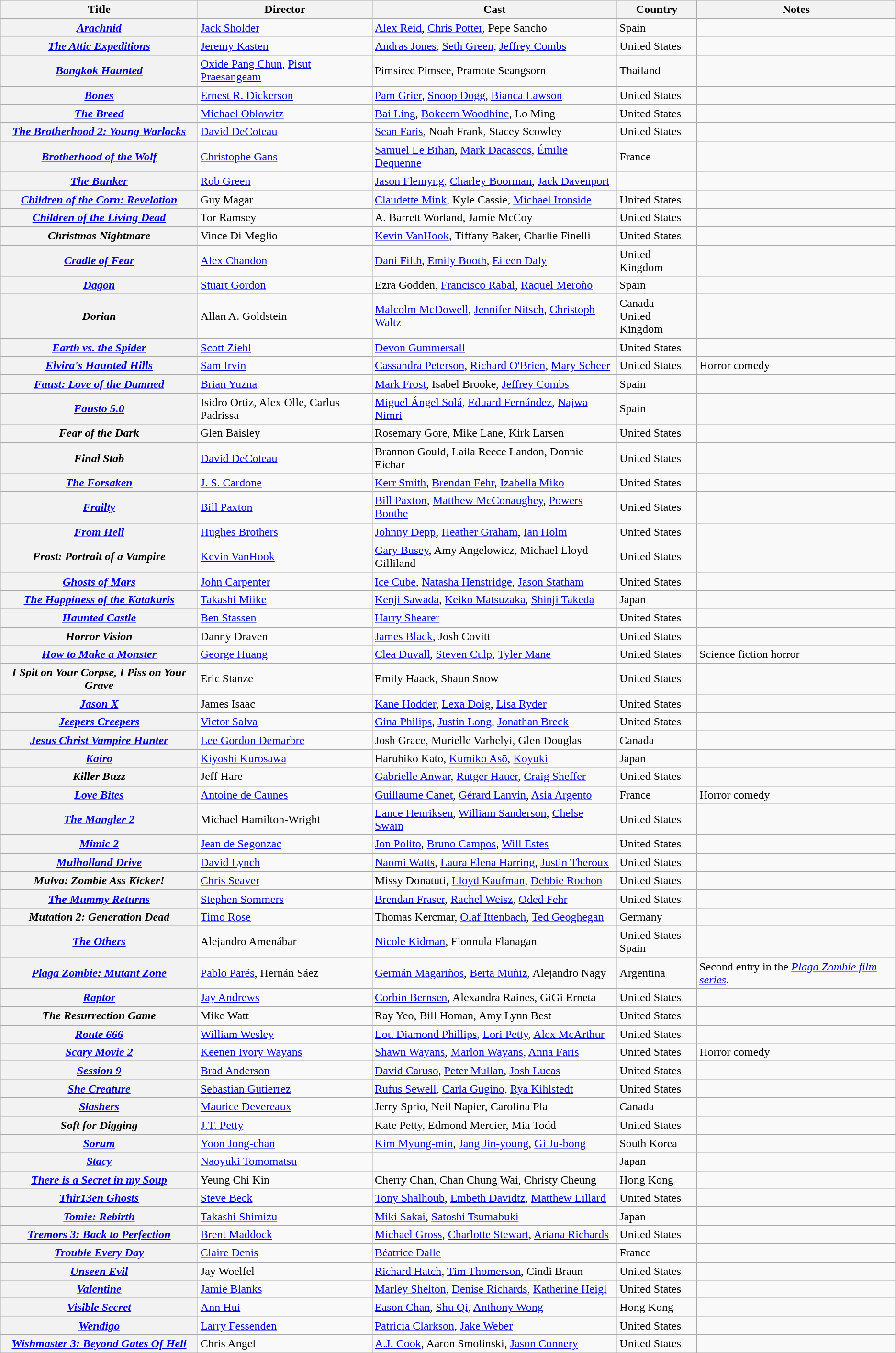<table class="wikitable sortable">
<tr>
<th scope="col">Title</th>
<th scope="col" class="unsortable">Director</th>
<th scope="col" class="unsortable">Cast</th>
<th scope="col">Country</th>
<th scope="col" class="unsortable">Notes</th>
</tr>
<tr>
<th><em><a href='#'>Arachnid</a></em></th>
<td><a href='#'>Jack Sholder</a></td>
<td><a href='#'>Alex Reid</a>, <a href='#'>Chris Potter</a>, Pepe Sancho</td>
<td>Spain</td>
<td></td>
</tr>
<tr>
<th><em><a href='#'>The Attic Expeditions</a></em></th>
<td><a href='#'>Jeremy Kasten</a></td>
<td><a href='#'>Andras Jones</a>, <a href='#'>Seth Green</a>, <a href='#'>Jeffrey Combs</a></td>
<td>United States</td>
<td></td>
</tr>
<tr>
<th><em><a href='#'>Bangkok Haunted</a></em></th>
<td><a href='#'>Oxide Pang Chun</a>, <a href='#'>Pisut Praesangeam</a></td>
<td>Pimsiree Pimsee, Pramote Seangsorn</td>
<td>Thailand</td>
<td></td>
</tr>
<tr>
<th><em><a href='#'>Bones</a></em></th>
<td><a href='#'>Ernest R. Dickerson</a></td>
<td><a href='#'>Pam Grier</a>, <a href='#'>Snoop Dogg</a>, <a href='#'>Bianca Lawson</a></td>
<td>United States</td>
<td></td>
</tr>
<tr>
<th><em><a href='#'>The Breed</a></em></th>
<td><a href='#'>Michael Oblowitz</a></td>
<td><a href='#'>Bai Ling</a>, <a href='#'>Bokeem Woodbine</a>, Lo Ming</td>
<td>United States</td>
<td></td>
</tr>
<tr>
<th><em><a href='#'>The Brotherhood 2: Young Warlocks</a></em></th>
<td><a href='#'>David DeCoteau</a></td>
<td><a href='#'>Sean Faris</a>, Noah Frank, Stacey Scowley</td>
<td>United States</td>
<td></td>
</tr>
<tr>
<th><em><a href='#'>Brotherhood of the Wolf</a></em></th>
<td><a href='#'>Christophe Gans</a></td>
<td><a href='#'>Samuel Le Bihan</a>, <a href='#'>Mark Dacascos</a>, <a href='#'>Émilie Dequenne</a></td>
<td>France</td>
<td></td>
</tr>
<tr>
<th><em><a href='#'>The Bunker</a></em></th>
<td><a href='#'>Rob Green</a></td>
<td><a href='#'>Jason Flemyng</a>, <a href='#'>Charley Boorman</a>, <a href='#'>Jack Davenport</a></td>
<td></td>
<td></td>
</tr>
<tr>
<th><em><a href='#'>Children of the Corn: Revelation</a></em></th>
<td>Guy Magar</td>
<td><a href='#'>Claudette Mink</a>, Kyle Cassie, <a href='#'>Michael Ironside</a></td>
<td>United States</td>
<td></td>
</tr>
<tr>
<th><em><a href='#'>Children of the Living Dead</a></em></th>
<td>Tor Ramsey</td>
<td>A. Barrett Worland, Jamie McCoy</td>
<td>United States</td>
<td></td>
</tr>
<tr>
<th><em>Christmas Nightmare</em></th>
<td>Vince Di Meglio</td>
<td><a href='#'>Kevin VanHook</a>, Tiffany Baker, Charlie Finelli</td>
<td>United States</td>
<td></td>
</tr>
<tr>
<th><em><a href='#'>Cradle of Fear</a></em></th>
<td><a href='#'>Alex Chandon</a></td>
<td><a href='#'>Dani Filth</a>, <a href='#'>Emily Booth</a>, <a href='#'>Eileen Daly</a></td>
<td>United Kingdom</td>
<td></td>
</tr>
<tr>
<th><em><a href='#'>Dagon</a></em></th>
<td><a href='#'>Stuart Gordon</a></td>
<td>Ezra Godden, <a href='#'>Francisco Rabal</a>, <a href='#'>Raquel Meroño</a></td>
<td>Spain</td>
<td></td>
</tr>
<tr>
<th><em>Dorian</em></th>
<td>Allan A. Goldstein</td>
<td><a href='#'>Malcolm McDowell</a>, <a href='#'>Jennifer Nitsch</a>, <a href='#'>Christoph Waltz</a></td>
<td>Canada<br>United Kingdom</td>
<td></td>
</tr>
<tr>
<th><em><a href='#'>Earth vs. the Spider</a></em></th>
<td><a href='#'>Scott Ziehl</a></td>
<td><a href='#'>Devon Gummersall</a></td>
<td>United States</td>
<td></td>
</tr>
<tr>
<th><em><a href='#'>Elvira's Haunted Hills</a></em></th>
<td><a href='#'>Sam Irvin</a></td>
<td><a href='#'>Cassandra Peterson</a>, <a href='#'>Richard O'Brien</a>, <a href='#'>Mary Scheer</a></td>
<td>United States</td>
<td>Horror comedy</td>
</tr>
<tr>
<th><em><a href='#'>Faust: Love of the Damned</a></em></th>
<td><a href='#'>Brian Yuzna</a></td>
<td><a href='#'>Mark Frost</a>, Isabel Brooke, <a href='#'>Jeffrey Combs</a></td>
<td>Spain</td>
<td></td>
</tr>
<tr>
<th><em><a href='#'>Fausto 5.0</a></em></th>
<td>Isidro Ortiz, Alex Olle, Carlus Padrissa</td>
<td><a href='#'>Miguel Ángel Solá</a>, <a href='#'>Eduard Fernández</a>, <a href='#'>Najwa Nimri</a></td>
<td>Spain</td>
<td></td>
</tr>
<tr>
<th><em>Fear of the Dark</em></th>
<td>Glen Baisley</td>
<td>Rosemary Gore, Mike Lane, Kirk Larsen</td>
<td>United States</td>
<td></td>
</tr>
<tr>
<th><em>Final Stab</em></th>
<td><a href='#'>David DeCoteau</a></td>
<td>Brannon Gould, Laila Reece Landon, Donnie Eichar</td>
<td>United States</td>
<td></td>
</tr>
<tr>
<th><em><a href='#'>The Forsaken</a></em></th>
<td><a href='#'>J. S. Cardone</a></td>
<td><a href='#'>Kerr Smith</a>, <a href='#'>Brendan Fehr</a>, <a href='#'>Izabella Miko</a></td>
<td>United States</td>
<td></td>
</tr>
<tr>
<th><em><a href='#'>Frailty</a></em></th>
<td><a href='#'>Bill Paxton</a></td>
<td><a href='#'>Bill Paxton</a>, <a href='#'>Matthew McConaughey</a>, <a href='#'>Powers Boothe</a></td>
<td>United States</td>
<td></td>
</tr>
<tr>
<th><em><a href='#'>From Hell</a></em></th>
<td><a href='#'>Hughes Brothers</a></td>
<td><a href='#'>Johnny Depp</a>, <a href='#'>Heather Graham</a>, <a href='#'>Ian Holm</a></td>
<td>United States</td>
<td></td>
</tr>
<tr>
<th><em>Frost: Portrait of a Vampire</em></th>
<td><a href='#'>Kevin VanHook</a></td>
<td><a href='#'>Gary Busey</a>, Amy Angelowicz, Michael Lloyd Gilliland</td>
<td>United States</td>
<td></td>
</tr>
<tr>
<th><em><a href='#'>Ghosts of Mars</a></em></th>
<td><a href='#'>John Carpenter</a></td>
<td><a href='#'>Ice Cube</a>, <a href='#'>Natasha Henstridge</a>, <a href='#'>Jason Statham</a></td>
<td>United States</td>
<td></td>
</tr>
<tr>
<th><em><a href='#'>The Happiness of the Katakuris</a></em></th>
<td><a href='#'>Takashi Miike</a></td>
<td><a href='#'>Kenji Sawada</a>, <a href='#'>Keiko Matsuzaka</a>, <a href='#'>Shinji Takeda</a></td>
<td>Japan</td>
<td></td>
</tr>
<tr>
<th><em><a href='#'>Haunted Castle</a></em></th>
<td><a href='#'>Ben Stassen</a></td>
<td><a href='#'>Harry Shearer</a></td>
<td>United States</td>
<td></td>
</tr>
<tr>
<th><em>Horror Vision</em></th>
<td>Danny Draven</td>
<td><a href='#'>James Black</a>, Josh Covitt</td>
<td>United States</td>
<td></td>
</tr>
<tr>
<th><em><a href='#'>How to Make a Monster</a></em></th>
<td><a href='#'>George Huang</a></td>
<td><a href='#'>Clea Duvall</a>, <a href='#'>Steven Culp</a>, <a href='#'>Tyler Mane</a></td>
<td>United States</td>
<td>Science fiction horror</td>
</tr>
<tr>
<th><em>I Spit on Your Corpse, I Piss on Your Grave</em></th>
<td>Eric Stanze</td>
<td>Emily Haack, Shaun Snow</td>
<td>United States</td>
<td></td>
</tr>
<tr>
<th><em><a href='#'>Jason X</a></em></th>
<td>James Isaac</td>
<td><a href='#'>Kane Hodder</a>, <a href='#'>Lexa Doig</a>, <a href='#'>Lisa Ryder</a></td>
<td>United States</td>
<td></td>
</tr>
<tr>
<th><em><a href='#'>Jeepers Creepers</a></em></th>
<td><a href='#'>Victor Salva</a></td>
<td><a href='#'>Gina Philips</a>, <a href='#'>Justin Long</a>, <a href='#'>Jonathan Breck</a></td>
<td>United States</td>
<td></td>
</tr>
<tr>
<th><em><a href='#'>Jesus Christ Vampire Hunter</a></em></th>
<td><a href='#'>Lee Gordon Demarbre</a></td>
<td>Josh Grace, Murielle Varhelyi, Glen Douglas</td>
<td>Canada</td>
<td></td>
</tr>
<tr>
<th><em><a href='#'>Kairo</a></em></th>
<td><a href='#'>Kiyoshi Kurosawa</a></td>
<td>Haruhiko Kato, <a href='#'>Kumiko Asō</a>, <a href='#'>Koyuki</a></td>
<td>Japan</td>
<td></td>
</tr>
<tr>
<th><em>Killer Buzz</em></th>
<td>Jeff Hare</td>
<td><a href='#'>Gabrielle Anwar</a>, <a href='#'>Rutger Hauer</a>, <a href='#'>Craig Sheffer</a></td>
<td>United States</td>
<td></td>
</tr>
<tr>
<th><em><a href='#'>Love Bites</a></em></th>
<td><a href='#'>Antoine de Caunes</a></td>
<td><a href='#'>Guillaume Canet</a>, <a href='#'>Gérard Lanvin</a>, <a href='#'>Asia Argento</a></td>
<td>France</td>
<td>Horror comedy</td>
</tr>
<tr>
<th><em><a href='#'>The Mangler 2</a></em></th>
<td>Michael Hamilton-Wright</td>
<td><a href='#'>Lance Henriksen</a>, <a href='#'>William Sanderson</a>, <a href='#'>Chelse Swain</a></td>
<td>United States</td>
<td></td>
</tr>
<tr>
<th><em><a href='#'>Mimic 2</a></em></th>
<td><a href='#'>Jean de Segonzac</a></td>
<td><a href='#'>Jon Polito</a>, <a href='#'>Bruno Campos</a>, <a href='#'>Will Estes</a></td>
<td>United States</td>
<td></td>
</tr>
<tr>
<th><em><a href='#'>Mulholland Drive</a></em></th>
<td><a href='#'>David Lynch</a></td>
<td><a href='#'>Naomi Watts</a>, <a href='#'>Laura Elena Harring</a>, <a href='#'>Justin Theroux</a></td>
<td>United States</td>
<td></td>
</tr>
<tr>
<th><em>Mulva: Zombie Ass Kicker!</em></th>
<td><a href='#'>Chris Seaver</a></td>
<td>Missy Donatuti, <a href='#'>Lloyd Kaufman</a>, <a href='#'>Debbie Rochon</a></td>
<td>United States</td>
<td></td>
</tr>
<tr>
<th><em><a href='#'>The Mummy Returns</a></em></th>
<td><a href='#'>Stephen Sommers</a></td>
<td><a href='#'>Brendan Fraser</a>, <a href='#'>Rachel Weisz</a>, <a href='#'>Oded Fehr</a></td>
<td>United States</td>
<td></td>
</tr>
<tr>
<th><em>Mutation 2: Generation Dead</em></th>
<td><a href='#'>Timo Rose</a></td>
<td>Thomas Kercmar, <a href='#'>Olaf Ittenbach</a>, <a href='#'>Ted Geoghegan</a></td>
<td>Germany</td>
<td></td>
</tr>
<tr>
<th><em><a href='#'>The Others</a></em></th>
<td>Alejandro Amenábar</td>
<td><a href='#'>Nicole Kidman</a>, Fionnula Flanagan</td>
<td>United States<br>Spain</td>
<td></td>
</tr>
<tr>
<th><em><a href='#'>Plaga Zombie: Mutant Zone</a></em></th>
<td><a href='#'>Pablo Parés</a>, Hernán Sáez</td>
<td><a href='#'>Germán Magariños</a>, <a href='#'>Berta Muñiz</a>, Alejandro Nagy</td>
<td>Argentina</td>
<td>Second entry in the <em><a href='#'>Plaga Zombie film series</a></em>. </td>
</tr>
<tr>
<th><em><a href='#'>Raptor</a></em></th>
<td><a href='#'>Jay Andrews</a></td>
<td><a href='#'>Corbin Bernsen</a>, Alexandra Raines, GiGi Erneta</td>
<td>United States</td>
<td></td>
</tr>
<tr>
<th><em>The Resurrection Game</em></th>
<td>Mike Watt</td>
<td>Ray Yeo, Bill Homan, Amy Lynn Best</td>
<td>United States</td>
<td></td>
</tr>
<tr>
<th><em><a href='#'>Route 666</a></em></th>
<td><a href='#'>William Wesley</a></td>
<td><a href='#'>Lou Diamond Phillips</a>, <a href='#'>Lori Petty</a>, <a href='#'>Alex McArthur</a></td>
<td>United States</td>
<td></td>
</tr>
<tr>
<th><em><a href='#'>Scary Movie 2</a></em></th>
<td><a href='#'>Keenen Ivory Wayans</a></td>
<td><a href='#'>Shawn Wayans</a>, <a href='#'>Marlon Wayans</a>, <a href='#'>Anna Faris</a></td>
<td>United States</td>
<td>Horror comedy</td>
</tr>
<tr>
<th><em><a href='#'>Session 9</a></em></th>
<td><a href='#'>Brad Anderson</a></td>
<td><a href='#'>David Caruso</a>, <a href='#'>Peter Mullan</a>, <a href='#'>Josh Lucas</a></td>
<td>United States</td>
<td></td>
</tr>
<tr>
<th><em><a href='#'>She Creature</a></em></th>
<td><a href='#'>Sebastian Gutierrez</a></td>
<td><a href='#'>Rufus Sewell</a>, <a href='#'>Carla Gugino</a>, <a href='#'>Rya Kihlstedt</a></td>
<td>United States</td>
<td></td>
</tr>
<tr>
<th><em><a href='#'>Slashers</a></em></th>
<td><a href='#'>Maurice Devereaux</a></td>
<td>Jerry Sprio, Neil Napier, Carolina Pla</td>
<td>Canada</td>
<td></td>
</tr>
<tr>
<th><em>Soft for Digging</em></th>
<td><a href='#'>J.T. Petty</a></td>
<td>Kate Petty, Edmond Mercier, Mia Todd</td>
<td>United States</td>
<td></td>
</tr>
<tr>
<th><em><a href='#'>Sorum</a></em></th>
<td><a href='#'>Yoon Jong-chan</a></td>
<td><a href='#'>Kim Myung-min</a>, <a href='#'>Jang Jin-young</a>, <a href='#'>Gi Ju-bong</a></td>
<td>South Korea</td>
<td></td>
</tr>
<tr>
<th><em><a href='#'>Stacy</a></em></th>
<td><a href='#'>Naoyuki Tomomatsu</a></td>
<td></td>
<td>Japan</td>
<td></td>
</tr>
<tr>
<th><em><a href='#'>There is a Secret in my Soup</a></em></th>
<td>Yeung Chi Kin</td>
<td>Cherry Chan, Chan Chung Wai, Christy Cheung</td>
<td>Hong Kong</td>
<td></td>
</tr>
<tr>
<th><em><a href='#'>Thir13en Ghosts</a></em></th>
<td><a href='#'>Steve Beck</a></td>
<td><a href='#'>Tony Shalhoub</a>, <a href='#'>Embeth Davidtz</a>, <a href='#'>Matthew Lillard</a></td>
<td>United States</td>
<td></td>
</tr>
<tr>
<th><em><a href='#'>Tomie: Rebirth</a></em></th>
<td><a href='#'>Takashi Shimizu</a></td>
<td><a href='#'>Miki Sakai</a>, <a href='#'>Satoshi Tsumabuki</a></td>
<td>Japan</td>
<td></td>
</tr>
<tr>
<th><em><a href='#'>Tremors 3: Back to Perfection</a></em></th>
<td><a href='#'>Brent Maddock</a></td>
<td><a href='#'>Michael Gross</a>, <a href='#'>Charlotte Stewart</a>, <a href='#'>Ariana Richards</a></td>
<td>United States</td>
<td></td>
</tr>
<tr>
<th><em><a href='#'>Trouble Every Day</a></em></th>
<td><a href='#'>Claire Denis</a></td>
<td><a href='#'>Béatrice Dalle</a></td>
<td>France</td>
<td></td>
</tr>
<tr>
<th><em><a href='#'>Unseen Evil</a></em></th>
<td>Jay Woelfel</td>
<td><a href='#'>Richard Hatch</a>, <a href='#'>Tim Thomerson</a>, Cindi Braun</td>
<td>United States</td>
<td></td>
</tr>
<tr>
<th><em><a href='#'>Valentine</a></em></th>
<td><a href='#'>Jamie Blanks</a></td>
<td><a href='#'>Marley Shelton</a>, <a href='#'>Denise Richards</a>, <a href='#'>Katherine Heigl</a></td>
<td>United States</td>
<td></td>
</tr>
<tr>
<th><em><a href='#'>Visible Secret</a></em></th>
<td><a href='#'>Ann Hui</a></td>
<td><a href='#'>Eason Chan</a>, <a href='#'>Shu Qi</a>, <a href='#'>Anthony Wong</a></td>
<td>Hong Kong</td>
<td></td>
</tr>
<tr>
<th><em><a href='#'>Wendigo</a></em></th>
<td><a href='#'>Larry Fessenden</a></td>
<td><a href='#'>Patricia Clarkson</a>, <a href='#'>Jake Weber</a></td>
<td>United States</td>
<td></td>
</tr>
<tr>
<th><em><a href='#'>Wishmaster 3: Beyond Gates Of Hell</a></em></th>
<td>Chris Angel</td>
<td><a href='#'>A.J. Cook</a>, Aaron Smolinski, <a href='#'>Jason Connery</a></td>
<td>United States</td>
<td></td>
</tr>
</table>
